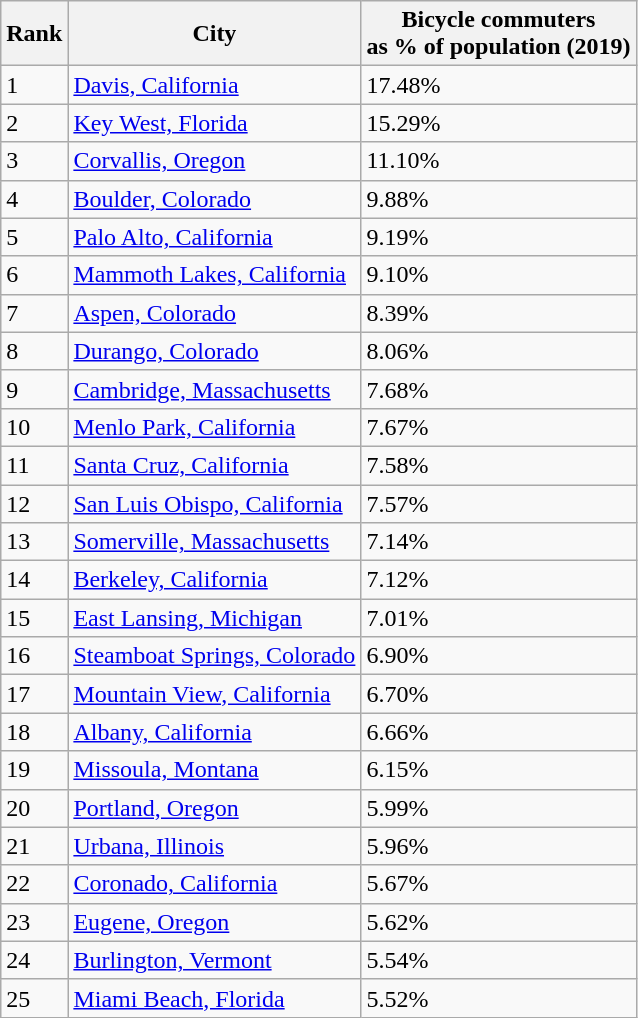<table class="wikitable sortable">
<tr>
<th>Rank</th>
<th>City</th>
<th>Bicycle commuters<br>as % of population (2019)</th>
</tr>
<tr>
<td>1</td>
<td><a href='#'>Davis, California</a></td>
<td>17.48%</td>
</tr>
<tr>
<td>2</td>
<td><a href='#'>Key West, Florida</a></td>
<td>15.29%</td>
</tr>
<tr>
<td>3</td>
<td><a href='#'>Corvallis, Oregon</a></td>
<td>11.10%</td>
</tr>
<tr>
<td>4</td>
<td><a href='#'>Boulder, Colorado</a></td>
<td>9.88%</td>
</tr>
<tr>
<td>5</td>
<td><a href='#'>Palo Alto, California</a></td>
<td>9.19%</td>
</tr>
<tr>
<td>6</td>
<td><a href='#'>Mammoth Lakes, California</a></td>
<td>9.10%</td>
</tr>
<tr>
<td>7</td>
<td><a href='#'>Aspen, Colorado</a></td>
<td>8.39%</td>
</tr>
<tr>
<td>8</td>
<td><a href='#'>Durango, Colorado</a></td>
<td>8.06%</td>
</tr>
<tr>
<td>9</td>
<td><a href='#'>Cambridge, Massachusetts</a></td>
<td>7.68%</td>
</tr>
<tr>
<td>10</td>
<td><a href='#'>Menlo Park, California</a></td>
<td>7.67%</td>
</tr>
<tr>
<td>11</td>
<td><a href='#'>Santa Cruz, California</a></td>
<td>7.58%</td>
</tr>
<tr>
<td>12</td>
<td><a href='#'>San Luis Obispo, California</a></td>
<td>7.57%</td>
</tr>
<tr>
<td>13</td>
<td><a href='#'>Somerville, Massachusetts</a></td>
<td>7.14%</td>
</tr>
<tr>
<td>14</td>
<td><a href='#'>Berkeley, California</a></td>
<td>7.12%</td>
</tr>
<tr>
<td>15</td>
<td><a href='#'>East Lansing, Michigan</a></td>
<td>7.01%</td>
</tr>
<tr>
<td>16</td>
<td><a href='#'>Steamboat Springs, Colorado</a></td>
<td>6.90%</td>
</tr>
<tr>
<td>17</td>
<td><a href='#'>Mountain View, California</a></td>
<td>6.70%</td>
</tr>
<tr>
<td>18</td>
<td><a href='#'>Albany, California</a></td>
<td>6.66%</td>
</tr>
<tr>
<td>19</td>
<td><a href='#'>Missoula, Montana</a></td>
<td>6.15%</td>
</tr>
<tr>
<td>20</td>
<td><a href='#'>Portland, Oregon</a></td>
<td>5.99%</td>
</tr>
<tr>
<td>21</td>
<td><a href='#'>Urbana, Illinois</a></td>
<td>5.96%</td>
</tr>
<tr>
<td>22</td>
<td><a href='#'>Coronado, California</a></td>
<td>5.67%</td>
</tr>
<tr>
<td>23</td>
<td><a href='#'>Eugene, Oregon</a></td>
<td>5.62%</td>
</tr>
<tr>
<td>24</td>
<td><a href='#'>Burlington, Vermont</a></td>
<td>5.54%</td>
</tr>
<tr>
<td>25</td>
<td><a href='#'>Miami Beach, Florida</a></td>
<td>5.52%</td>
</tr>
</table>
